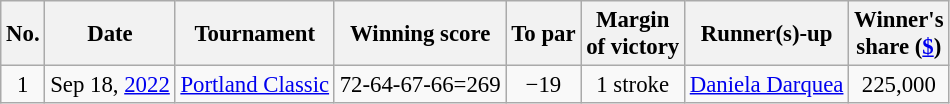<table class="wikitable" style="font-size:95%;">
<tr>
<th>No.</th>
<th>Date</th>
<th>Tournament</th>
<th>Winning score</th>
<th>To par</th>
<th>Margin<br>of victory</th>
<th>Runner(s)-up</th>
<th>Winner's<br>share (<a href='#'>$</a>)</th>
</tr>
<tr>
<td align=center>1</td>
<td align=right>Sep 18, <a href='#'>2022</a></td>
<td><a href='#'>Portland Classic</a></td>
<td align=right>72-64-67-66=269</td>
<td align=center>−19</td>
<td align=center>1 stroke</td>
<td> <a href='#'>Daniela Darquea</a></td>
<td align=center>225,000</td>
</tr>
</table>
